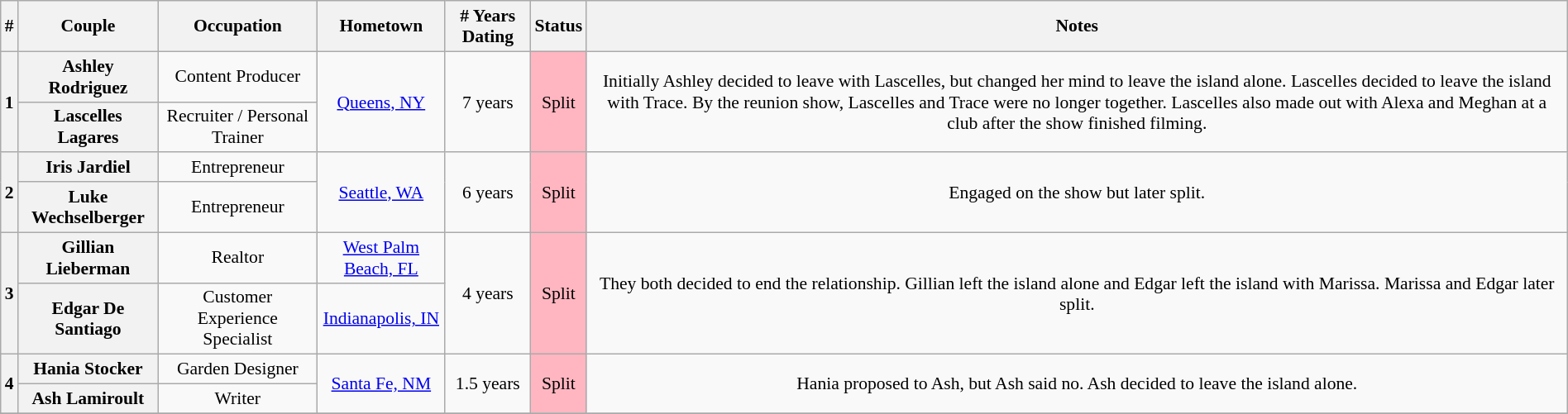<table class="wikitable plainrowheaders" style="text-align:center; font-size: 90%; width:100%;">
<tr>
<th scope="col">#</th>
<th scope="col">Couple</th>
<th scope="col">Occupation</th>
<th scope="col">Hometown</th>
<th scope="col"># Years Dating</th>
<th scope="col">Status</th>
<th scope="col">Notes</th>
</tr>
<tr>
<th scope="rowgroup" rowspan="2">1</th>
<th scope="row">Ashley Rodriguez</th>
<td>Content Producer</td>
<td rowspan="2"><a href='#'>Queens, NY</a></td>
<td rowspan="2">7 years</td>
<td rowspan="2" style="background:lightpink;">Split</td>
<td rowspan="2">Initially Ashley decided to leave with Lascelles, but changed her mind to leave the island alone. Lascelles decided to leave the island with Trace. By the reunion show, Lascelles and Trace were no longer together. Lascelles also made out with Alexa and Meghan at a club after the show finished filming.</td>
</tr>
<tr>
<th scope="row">Lascelles Lagares</th>
<td>Recruiter / Personal Trainer</td>
</tr>
<tr>
<th scope="rowgroup" rowspan="2">2</th>
<th scope="row">Iris Jardiel</th>
<td>Entrepreneur</td>
<td rowspan="2"><a href='#'>Seattle, WA</a></td>
<td rowspan="2">6 years</td>
<td rowspan="2" style="background:lightpink;">Split</td>
<td rowspan="2">Engaged on the show but later split.</td>
</tr>
<tr>
<th scope="row">Luke Wechselberger</th>
<td>Entrepreneur</td>
</tr>
<tr>
<th scope="rowgroup" rowspan="2">3</th>
<th scope="row">Gillian Lieberman</th>
<td>Realtor</td>
<td><a href='#'>West Palm Beach, FL</a></td>
<td rowspan="2">4 years</td>
<td rowspan="2" style="background:lightpink;">Split</td>
<td rowspan="2">They both decided to end the relationship. Gillian left the island alone and Edgar left the island with Marissa. Marissa and Edgar later split.</td>
</tr>
<tr>
<th scope="row">Edgar De Santiago</th>
<td>Customer Experience Specialist</td>
<td><a href='#'>Indianapolis, IN</a></td>
</tr>
<tr>
<th scope="rowgroup" rowspan="2">4</th>
<th scope="row">Hania Stocker</th>
<td>Garden Designer</td>
<td rowspan="2"><a href='#'>Santa Fe, NM</a></td>
<td rowspan="2">1.5 years</td>
<td rowspan="2" style="background:lightpink;">Split</td>
<td rowspan="2">Hania proposed to Ash, but Ash said no. Ash decided to leave the island alone.</td>
</tr>
<tr>
<th scope="row">Ash Lamiroult</th>
<td>Writer</td>
</tr>
<tr>
</tr>
</table>
